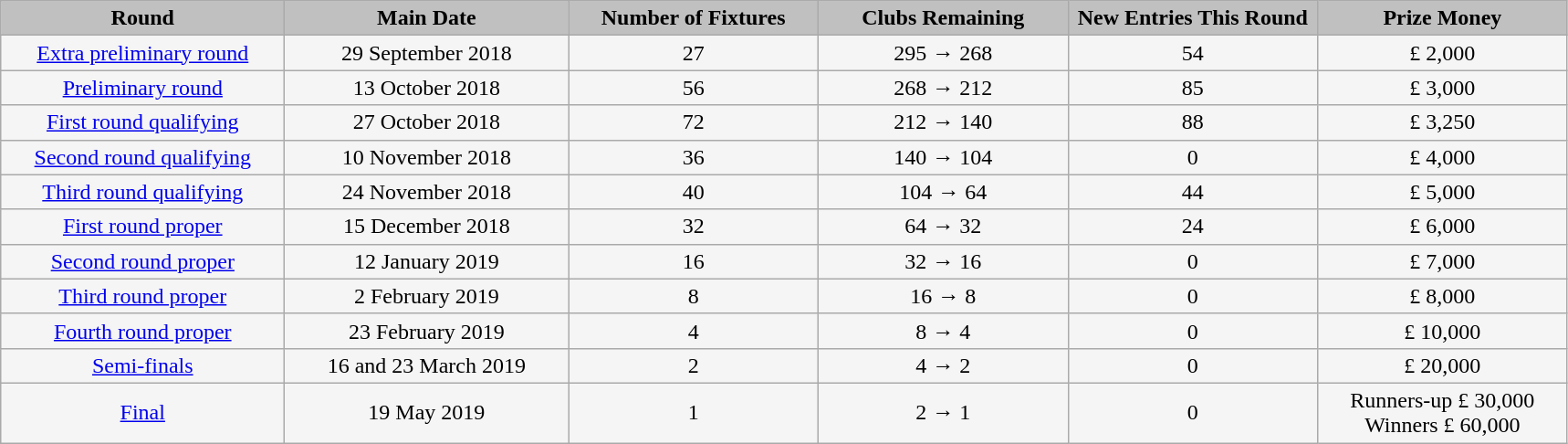<table class="wikitable" style="background:WhiteSmoke; text-align:center; font-size:100%">
<tr>
<td scope="col" style="width: 200px; background:silver;"><strong>Round</strong></td>
<td scope="col" style="width: 200px; background:silver;"><strong>Main Date</strong></td>
<td scope="col" style="width: 175px; background:silver;"><strong>Number of Fixtures</strong></td>
<td scope="col" style="width: 175px; background:silver;"><strong>Clubs Remaining</strong></td>
<td scope="col" style="width: 175px; background:silver;"><strong>New Entries This Round</strong></td>
<td scope="col" style="width: 175px; background:silver;"><strong>Prize Money</strong></td>
</tr>
<tr>
<td><a href='#'>Extra preliminary round</a></td>
<td>29 September 2018</td>
<td>27</td>
<td>295 → 268</td>
<td>54</td>
<td>£ 2,000</td>
</tr>
<tr>
<td><a href='#'>Preliminary round</a></td>
<td>13 October 2018</td>
<td>56</td>
<td>268 → 212</td>
<td>85</td>
<td>£ 3,000</td>
</tr>
<tr>
<td><a href='#'>First round qualifying</a></td>
<td>27 October 2018</td>
<td>72</td>
<td>212 → 140</td>
<td>88</td>
<td>£ 3,250</td>
</tr>
<tr>
<td><a href='#'>Second round qualifying</a></td>
<td>10 November 2018</td>
<td>36</td>
<td>140 → 104</td>
<td>0</td>
<td>£ 4,000</td>
</tr>
<tr>
<td><a href='#'>Third round qualifying</a></td>
<td>24 November 2018</td>
<td>40</td>
<td>104 → 64</td>
<td>44</td>
<td>£ 5,000</td>
</tr>
<tr>
<td><a href='#'>First round proper</a></td>
<td>15 December 2018</td>
<td>32</td>
<td>64 → 32</td>
<td>24</td>
<td>£ 6,000</td>
</tr>
<tr>
<td><a href='#'>Second round proper</a></td>
<td>12 January 2019</td>
<td>16</td>
<td>32 → 16</td>
<td>0</td>
<td>£ 7,000</td>
</tr>
<tr>
<td><a href='#'>Third round proper</a></td>
<td>2 February 2019</td>
<td>8</td>
<td>16 → 8</td>
<td>0</td>
<td>£ 8,000</td>
</tr>
<tr>
<td><a href='#'>Fourth round proper</a></td>
<td>23 February 2019</td>
<td>4</td>
<td>8 → 4</td>
<td>0</td>
<td>£ 10,000</td>
</tr>
<tr>
<td><a href='#'>Semi-finals</a></td>
<td>16 and 23 March 2019</td>
<td>2</td>
<td>4 → 2</td>
<td>0</td>
<td>£ 20,000</td>
</tr>
<tr>
<td><a href='#'>Final</a></td>
<td>19 May 2019</td>
<td>1</td>
<td>2 → 1</td>
<td>0</td>
<td>Runners-up £ 30,000 <br>Winners £ 60,000</td>
</tr>
</table>
